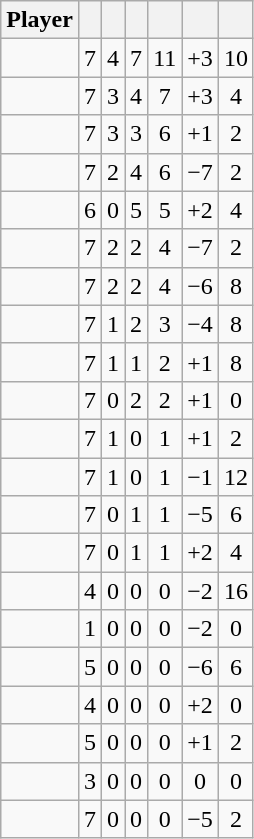<table class="wikitable sortable" style="text-align:center;">
<tr>
<th>Player</th>
<th></th>
<th></th>
<th></th>
<th></th>
<th data-sort-type="number"></th>
<th></th>
</tr>
<tr>
<td></td>
<td>7</td>
<td>4</td>
<td>7</td>
<td>11</td>
<td>+3</td>
<td>10</td>
</tr>
<tr>
<td></td>
<td>7</td>
<td>3</td>
<td>4</td>
<td>7</td>
<td>+3</td>
<td>4</td>
</tr>
<tr>
<td></td>
<td>7</td>
<td>3</td>
<td>3</td>
<td>6</td>
<td>+1</td>
<td>2</td>
</tr>
<tr>
<td></td>
<td>7</td>
<td>2</td>
<td>4</td>
<td>6</td>
<td>−7</td>
<td>2</td>
</tr>
<tr>
<td></td>
<td>6</td>
<td>0</td>
<td>5</td>
<td>5</td>
<td>+2</td>
<td>4</td>
</tr>
<tr>
<td></td>
<td>7</td>
<td>2</td>
<td>2</td>
<td>4</td>
<td>−7</td>
<td>2</td>
</tr>
<tr>
<td></td>
<td>7</td>
<td>2</td>
<td>2</td>
<td>4</td>
<td>−6</td>
<td>8</td>
</tr>
<tr>
<td></td>
<td>7</td>
<td>1</td>
<td>2</td>
<td>3</td>
<td>−4</td>
<td>8</td>
</tr>
<tr>
<td></td>
<td>7</td>
<td>1</td>
<td>1</td>
<td>2</td>
<td>+1</td>
<td>8</td>
</tr>
<tr>
<td></td>
<td>7</td>
<td>0</td>
<td>2</td>
<td>2</td>
<td>+1</td>
<td>0</td>
</tr>
<tr>
<td></td>
<td>7</td>
<td>1</td>
<td>0</td>
<td>1</td>
<td>+1</td>
<td>2</td>
</tr>
<tr>
<td></td>
<td>7</td>
<td>1</td>
<td>0</td>
<td>1</td>
<td>−1</td>
<td>12</td>
</tr>
<tr>
<td></td>
<td>7</td>
<td>0</td>
<td>1</td>
<td>1</td>
<td>−5</td>
<td>6</td>
</tr>
<tr>
<td></td>
<td>7</td>
<td>0</td>
<td>1</td>
<td>1</td>
<td>+2</td>
<td>4</td>
</tr>
<tr>
<td></td>
<td>4</td>
<td>0</td>
<td>0</td>
<td>0</td>
<td>−2</td>
<td>16</td>
</tr>
<tr>
<td></td>
<td>1</td>
<td>0</td>
<td>0</td>
<td>0</td>
<td>−2</td>
<td>0</td>
</tr>
<tr>
<td></td>
<td>5</td>
<td>0</td>
<td>0</td>
<td>0</td>
<td>−6</td>
<td>6</td>
</tr>
<tr>
<td></td>
<td>4</td>
<td>0</td>
<td>0</td>
<td>0</td>
<td>+2</td>
<td>0</td>
</tr>
<tr>
<td></td>
<td>5</td>
<td>0</td>
<td>0</td>
<td>0</td>
<td>+1</td>
<td>2</td>
</tr>
<tr>
<td></td>
<td>3</td>
<td>0</td>
<td>0</td>
<td>0</td>
<td>0</td>
<td>0</td>
</tr>
<tr>
<td></td>
<td>7</td>
<td>0</td>
<td>0</td>
<td>0</td>
<td>−5</td>
<td>2</td>
</tr>
</table>
